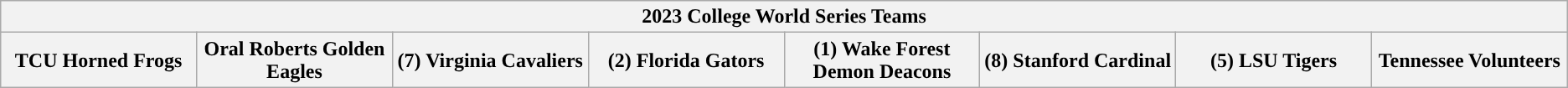<table class="wikitable">
<tr>
<th colspan=8>2023 College World Series Teams</th>
</tr>
<tr>
<th style="width: 10%; ">TCU Horned Frogs</th>
<th style="width: 10%; ">Oral Roberts Golden Eagles</th>
<th style="width: 10%; ">(7) Virginia Cavaliers</th>
<th style="width: 10%; ">(2) Florida Gators</th>
<th style="width: 10%; ">(1) Wake Forest Demon Deacons</th>
<th style="width: 10%; ">(8) Stanford Cardinal</th>
<th style="width: 10%; ">(5) LSU Tigers</th>
<th style="width: 10%; ">Tennessee Volunteers</th>
</tr>
</table>
